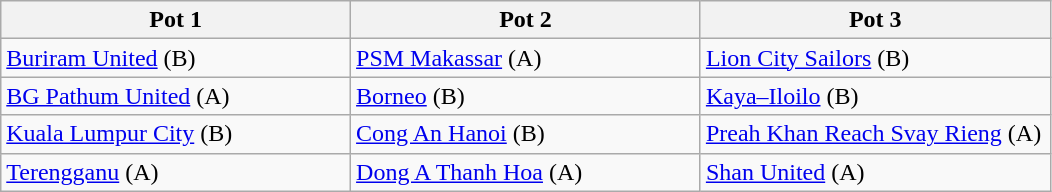<table class="wikitable">
<tr>
<th width="33%">Pot 1</th>
<th width="33%">Pot 2</th>
<th width="33%">Pot 3</th>
</tr>
<tr>
<td> <a href='#'>Buriram United</a> (B)</td>
<td> <a href='#'>PSM Makassar</a> (A)</td>
<td> <a href='#'>Lion City Sailors</a> (B)</td>
</tr>
<tr>
<td> <a href='#'>BG Pathum United</a> (A)</td>
<td> <a href='#'>Borneo</a> (B)</td>
<td> <a href='#'>Kaya–Iloilo</a> (B)</td>
</tr>
<tr>
<td> <a href='#'>Kuala Lumpur City</a> (B)</td>
<td> <a href='#'>Cong An Hanoi</a> (B)</td>
<td> <a href='#'>Preah Khan Reach Svay Rieng</a> (A)</td>
</tr>
<tr>
<td> <a href='#'>Terengganu</a> (A)</td>
<td> <a href='#'>Dong A Thanh Hoa</a> (A)</td>
<td> <a href='#'>Shan United</a> (A)</td>
</tr>
</table>
